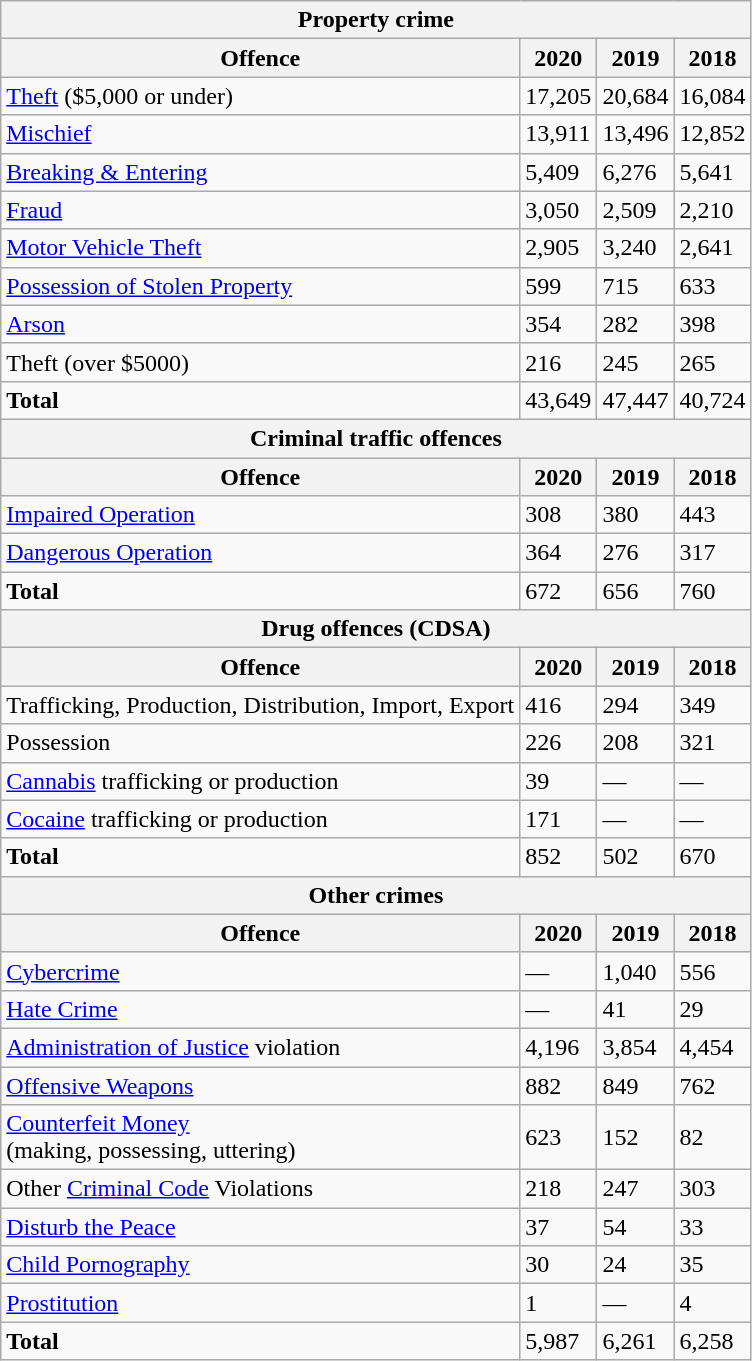<table class="wikitable mw-collapsible mw-collapsed">
<tr>
<th colspan="4">Property crime</th>
</tr>
<tr>
<th>Offence</th>
<th>2020</th>
<th>2019</th>
<th>2018</th>
</tr>
<tr>
<td><a href='#'>Theft</a> ($5,000 or under)</td>
<td>17,205</td>
<td>20,684</td>
<td>16,084</td>
</tr>
<tr>
<td><a href='#'>Mischief</a></td>
<td>13,911</td>
<td>13,496</td>
<td>12,852</td>
</tr>
<tr>
<td><a href='#'>Breaking & Entering</a></td>
<td>5,409</td>
<td>6,276</td>
<td>5,641</td>
</tr>
<tr>
<td><a href='#'>Fraud</a></td>
<td>3,050</td>
<td>2,509</td>
<td>2,210</td>
</tr>
<tr>
<td><a href='#'>Motor Vehicle Theft</a></td>
<td>2,905</td>
<td>3,240</td>
<td>2,641</td>
</tr>
<tr>
<td><a href='#'>Possession of Stolen Property</a></td>
<td>599</td>
<td>715</td>
<td>633</td>
</tr>
<tr>
<td><a href='#'>Arson</a></td>
<td>354</td>
<td>282</td>
<td>398</td>
</tr>
<tr>
<td>Theft (over $5000)</td>
<td>216</td>
<td>245</td>
<td>265</td>
</tr>
<tr>
<td><strong>Total</strong></td>
<td>43,649</td>
<td>47,447</td>
<td>40,724</td>
</tr>
<tr>
<th colspan="4">Criminal traffic offences</th>
</tr>
<tr>
<th>Offence</th>
<th>2020</th>
<th>2019</th>
<th>2018</th>
</tr>
<tr>
<td><a href='#'>Impaired Operation</a></td>
<td>308</td>
<td>380</td>
<td>443</td>
</tr>
<tr>
<td><a href='#'>Dangerous Operation</a></td>
<td>364</td>
<td>276</td>
<td>317</td>
</tr>
<tr>
<td><strong>Total</strong></td>
<td>672</td>
<td>656</td>
<td>760</td>
</tr>
<tr>
<th colspan="4">Drug offences (CDSA)</th>
</tr>
<tr>
<th>Offence</th>
<th>2020</th>
<th>2019</th>
<th>2018</th>
</tr>
<tr>
<td>Trafficking, Production, Distribution, Import, Export</td>
<td>416</td>
<td>294</td>
<td>349</td>
</tr>
<tr>
<td>Possession</td>
<td>226</td>
<td>208</td>
<td>321</td>
</tr>
<tr>
<td><a href='#'>Cannabis</a> trafficking or production</td>
<td>39</td>
<td>—</td>
<td>—</td>
</tr>
<tr>
<td><a href='#'>Cocaine</a> trafficking or production</td>
<td>171</td>
<td>—</td>
<td>—</td>
</tr>
<tr>
<td><strong>Total</strong></td>
<td>852</td>
<td>502</td>
<td>670</td>
</tr>
<tr>
<th colspan="4">Other crimes</th>
</tr>
<tr>
<th>Offence</th>
<th>2020</th>
<th>2019</th>
<th>2018</th>
</tr>
<tr>
<td><a href='#'>Cybercrime</a></td>
<td>—</td>
<td>1,040</td>
<td>556</td>
</tr>
<tr>
<td><a href='#'>Hate Crime</a></td>
<td>—</td>
<td>41</td>
<td>29</td>
</tr>
<tr>
<td><a href='#'>Administration of Justice</a> violation</td>
<td>4,196</td>
<td>3,854</td>
<td>4,454</td>
</tr>
<tr>
<td><a href='#'>Offensive Weapons</a></td>
<td>882</td>
<td>849</td>
<td>762</td>
</tr>
<tr>
<td><a href='#'>Counterfeit Money</a><br>(making, possessing, uttering)</td>
<td>623</td>
<td>152</td>
<td>82</td>
</tr>
<tr>
<td>Other <a href='#'>Criminal Code</a> Violations</td>
<td>218</td>
<td>247</td>
<td>303</td>
</tr>
<tr>
<td><a href='#'>Disturb the Peace</a></td>
<td>37</td>
<td>54</td>
<td>33</td>
</tr>
<tr>
<td><a href='#'>Child Pornography</a></td>
<td>30</td>
<td>24</td>
<td>35</td>
</tr>
<tr>
<td><a href='#'>Prostitution</a></td>
<td>1</td>
<td>—</td>
<td>4</td>
</tr>
<tr>
<td><strong>Total</strong></td>
<td>5,987</td>
<td>6,261</td>
<td>6,258</td>
</tr>
</table>
